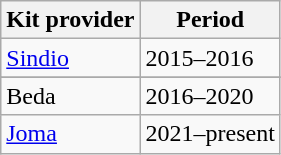<table class="wikitable">
<tr>
<th>Kit provider</th>
<th>Period</th>
</tr>
<tr>
<td> <a href='#'>Sindio</a></td>
<td>2015–2016</td>
</tr>
<tr>
</tr>
<tr>
<td> Beda</td>
<td>2016–2020</td>
</tr>
<tr>
<td> <a href='#'>Joma</a></td>
<td>2021–present</td>
</tr>
</table>
